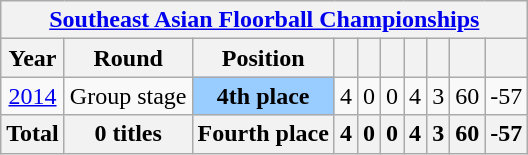<table class="wikitable" style="text-align: center;">
<tr>
<th colspan=10><a href='#'>Southeast Asian Floorball Championships</a></th>
</tr>
<tr>
<th>Year</th>
<th>Round</th>
<th>Position</th>
<th></th>
<th></th>
<th></th>
<th></th>
<th></th>
<th></th>
<th></th>
</tr>
<tr>
<td> <a href='#'>2014</a></td>
<td>Group stage</td>
<td bgcolor=#9acdff><strong>4th place</strong></td>
<td>4</td>
<td>0</td>
<td>0</td>
<td>4</td>
<td>3</td>
<td>60</td>
<td>-57</td>
</tr>
<tr>
<th>Total</th>
<th>0 titles</th>
<th>Fourth place</th>
<th>4</th>
<th>0</th>
<th>0</th>
<th>4</th>
<th>3</th>
<th>60</th>
<th>-57</th>
</tr>
</table>
